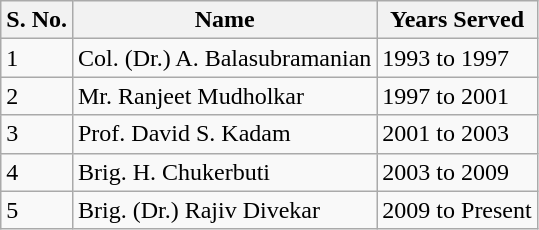<table class="wikitable">
<tr>
<th>S. No.</th>
<th>Name</th>
<th>Years Served</th>
</tr>
<tr>
<td>1</td>
<td>Col. (Dr.) A. Balasubramanian</td>
<td>1993 to 1997</td>
</tr>
<tr>
<td>2</td>
<td>Mr. Ranjeet Mudholkar</td>
<td>1997 to 2001</td>
</tr>
<tr>
<td>3</td>
<td>Prof. David S. Kadam</td>
<td>2001 to 2003</td>
</tr>
<tr>
<td>4</td>
<td>Brig. H. Chukerbuti</td>
<td>2003 to 2009</td>
</tr>
<tr>
<td>5</td>
<td>Brig. (Dr.) Rajiv Divekar</td>
<td>2009 to Present</td>
</tr>
</table>
